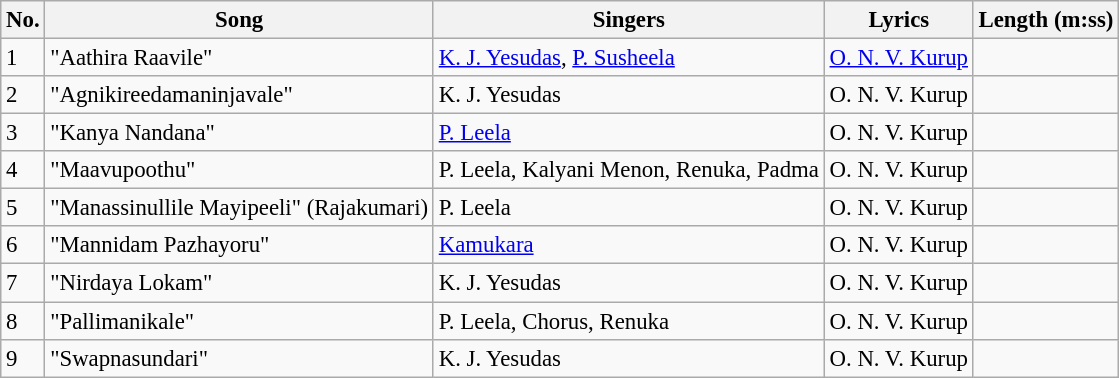<table class="wikitable" style="font-size:95%;">
<tr>
<th>No.</th>
<th>Song</th>
<th>Singers</th>
<th>Lyrics</th>
<th>Length (m:ss)</th>
</tr>
<tr>
<td>1</td>
<td>"Aathira Raavile"</td>
<td><a href='#'>K. J. Yesudas</a>, <a href='#'>P. Susheela</a></td>
<td><a href='#'>O. N. V. Kurup</a></td>
<td></td>
</tr>
<tr>
<td>2</td>
<td>"Agnikireedamaninjavale"</td>
<td>K. J. Yesudas</td>
<td>O. N. V. Kurup</td>
<td></td>
</tr>
<tr>
<td>3</td>
<td>"Kanya Nandana"</td>
<td><a href='#'>P. Leela</a></td>
<td>O. N. V. Kurup</td>
<td></td>
</tr>
<tr>
<td>4</td>
<td>"Maavupoothu"</td>
<td>P. Leela, Kalyani Menon, Renuka, Padma</td>
<td>O. N. V. Kurup</td>
<td></td>
</tr>
<tr>
<td>5</td>
<td>"Manassinullile Mayipeeli" (Rajakumari)</td>
<td>P. Leela</td>
<td>O. N. V. Kurup</td>
<td></td>
</tr>
<tr>
<td>6</td>
<td>"Mannidam Pazhayoru"</td>
<td><a href='#'>Kamukara</a></td>
<td>O. N. V. Kurup</td>
<td></td>
</tr>
<tr>
<td>7</td>
<td>"Nirdaya Lokam"</td>
<td>K. J. Yesudas</td>
<td>O. N. V. Kurup</td>
<td></td>
</tr>
<tr>
<td>8</td>
<td>"Pallimanikale"</td>
<td>P. Leela, Chorus, Renuka</td>
<td>O. N. V. Kurup</td>
<td></td>
</tr>
<tr>
<td>9</td>
<td>"Swapnasundari"</td>
<td>K. J. Yesudas</td>
<td>O. N. V. Kurup</td>
<td></td>
</tr>
</table>
